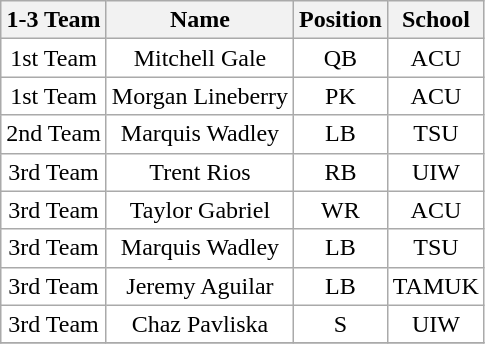<table class="wikitable sortable" border="1">
<tr>
<th>1-3 Team</th>
<th>Name</th>
<th>Position</th>
<th>School</th>
</tr>
<tr>
<td style="text-align:center; background:white">1st Team</td>
<td style="text-align:center; background:white">Mitchell Gale </td>
<td style="text-align:center; background:white">QB</td>
<td style="text-align:center; background:white">ACU</td>
</tr>
<tr>
<td style="text-align:center; background:white">1st Team</td>
<td style="text-align:center; background:white">Morgan Lineberry</td>
<td style="text-align:center; background:white">PK</td>
<td style="text-align:center; background:white">ACU</td>
</tr>
<tr>
<td style="text-align:center; background:white">2nd Team</td>
<td style="text-align:center; background:white">Marquis Wadley </td>
<td style="text-align:center; background:white">LB</td>
<td style="text-align:center; background:white">TSU</td>
</tr>
<tr>
<td style="text-align:center; background:white">3rd Team</td>
<td style="text-align:center; background:white">Trent Rios</td>
<td style="text-align:center; background:white">RB</td>
<td style="text-align:center; background:white">UIW</td>
</tr>
<tr>
<td style="text-align:center; background:white">3rd Team</td>
<td style="text-align:center; background:white">Taylor Gabriel</td>
<td style="text-align:center; background:white">WR</td>
<td style="text-align:center; background:white">ACU</td>
</tr>
<tr>
<td style="text-align:center; background:white">3rd Team</td>
<td style="text-align:center; background:white">Marquis Wadley </td>
<td style="text-align:center; background:white">LB</td>
<td style="text-align:center; background:white">TSU</td>
</tr>
<tr>
<td style="text-align:center; background:white">3rd Team</td>
<td style="text-align:center; background:white">Jeremy Aguilar </td>
<td style="text-align:center; background:white">LB</td>
<td style="text-align:center; background:white">TAMUK</td>
</tr>
<tr>
<td style="text-align:center; background:white">3rd Team</td>
<td style="text-align:center; background:white">Chaz Pavliska</td>
<td style="text-align:center; background:white">S</td>
<td style="text-align:center; background:white">UIW</td>
</tr>
<tr>
</tr>
</table>
